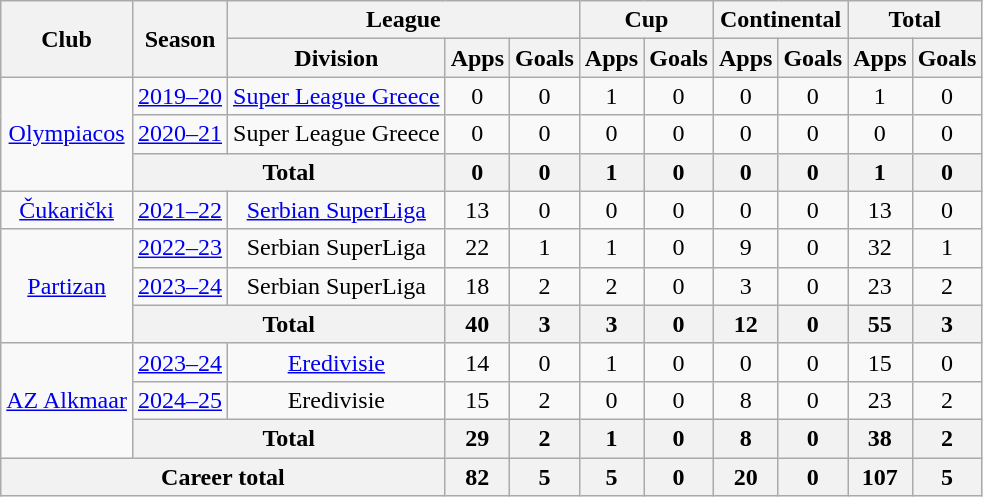<table class="wikitable" style="text-align:center">
<tr>
<th rowspan="2">Club</th>
<th rowspan="2">Season</th>
<th colspan="3">League</th>
<th colspan="2">Cup</th>
<th colspan="2">Continental</th>
<th colspan="2">Total</th>
</tr>
<tr>
<th>Division</th>
<th>Apps</th>
<th>Goals</th>
<th>Apps</th>
<th>Goals</th>
<th>Apps</th>
<th>Goals</th>
<th>Apps</th>
<th>Goals</th>
</tr>
<tr>
<td rowspan="3"><a href='#'>Olympiacos</a></td>
<td><a href='#'>2019–20</a></td>
<td><a href='#'>Super League Greece</a></td>
<td>0</td>
<td>0</td>
<td>1</td>
<td>0</td>
<td>0</td>
<td>0</td>
<td>1</td>
<td>0</td>
</tr>
<tr>
<td><a href='#'>2020–21</a></td>
<td>Super League Greece</td>
<td>0</td>
<td>0</td>
<td>0</td>
<td>0</td>
<td>0</td>
<td>0</td>
<td>0</td>
<td>0</td>
</tr>
<tr>
<th colspan="2">Total</th>
<th>0</th>
<th>0</th>
<th>1</th>
<th>0</th>
<th>0</th>
<th>0</th>
<th>1</th>
<th>0</th>
</tr>
<tr>
<td><a href='#'>Čukarički</a></td>
<td><a href='#'>2021–22</a></td>
<td><a href='#'>Serbian SuperLiga</a></td>
<td>13</td>
<td>0</td>
<td>0</td>
<td>0</td>
<td>0</td>
<td>0</td>
<td>13</td>
<td>0</td>
</tr>
<tr>
<td rowspan="3"><a href='#'>Partizan</a></td>
<td><a href='#'>2022–23</a></td>
<td>Serbian SuperLiga</td>
<td>22</td>
<td>1</td>
<td>1</td>
<td>0</td>
<td>9</td>
<td>0</td>
<td>32</td>
<td>1</td>
</tr>
<tr>
<td><a href='#'>2023–24</a></td>
<td>Serbian SuperLiga</td>
<td>18</td>
<td>2</td>
<td>2</td>
<td>0</td>
<td>3</td>
<td>0</td>
<td>23</td>
<td>2</td>
</tr>
<tr>
<th colspan="2">Total</th>
<th>40</th>
<th>3</th>
<th>3</th>
<th>0</th>
<th>12</th>
<th>0</th>
<th>55</th>
<th>3</th>
</tr>
<tr>
<td rowspan="3"><a href='#'>AZ Alkmaar</a></td>
<td><a href='#'>2023–24</a></td>
<td><a href='#'>Eredivisie</a></td>
<td>14</td>
<td>0</td>
<td>1</td>
<td>0</td>
<td>0</td>
<td>0</td>
<td>15</td>
<td>0</td>
</tr>
<tr>
<td><a href='#'>2024–25</a></td>
<td>Eredivisie</td>
<td>15</td>
<td>2</td>
<td>0</td>
<td>0</td>
<td>8</td>
<td>0</td>
<td>23</td>
<td>2</td>
</tr>
<tr>
<th colspan="2">Total</th>
<th>29</th>
<th>2</th>
<th>1</th>
<th>0</th>
<th>8</th>
<th>0</th>
<th>38</th>
<th>2</th>
</tr>
<tr>
<th colspan="3">Career total</th>
<th>82</th>
<th>5</th>
<th>5</th>
<th>0</th>
<th>20</th>
<th>0</th>
<th>107</th>
<th>5</th>
</tr>
</table>
